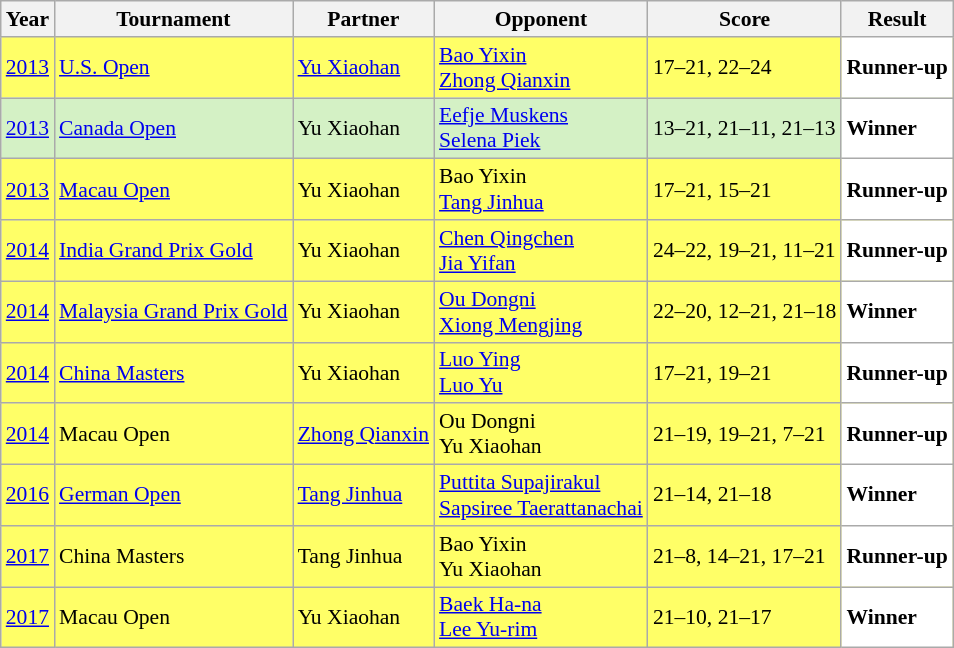<table class="sortable wikitable" style="font-size: 90%">
<tr>
<th>Year</th>
<th>Tournament</th>
<th>Partner</th>
<th>Opponent</th>
<th>Score</th>
<th>Result</th>
</tr>
<tr style="background:#FFFF67">
<td align="center"><a href='#'>2013</a></td>
<td align="left"><a href='#'>U.S. Open</a></td>
<td align="left"> <a href='#'>Yu Xiaohan</a></td>
<td align="left"> <a href='#'>Bao Yixin</a><br> <a href='#'>Zhong Qianxin</a></td>
<td align="left">17–21, 22–24</td>
<td style="text-align:left; background:white"> <strong>Runner-up</strong></td>
</tr>
<tr style="background:#D4F1C5">
<td align="center"><a href='#'>2013</a></td>
<td align="left"><a href='#'>Canada Open</a></td>
<td align="left"> Yu Xiaohan</td>
<td align="left"> <a href='#'>Eefje Muskens</a><br> <a href='#'>Selena Piek</a></td>
<td align="left">13–21, 21–11, 21–13</td>
<td style="text-align:left; background:white"> <strong>Winner</strong></td>
</tr>
<tr style="background:#FFFF67">
<td align="center"><a href='#'>2013</a></td>
<td align="left"><a href='#'>Macau Open</a></td>
<td align="left"> Yu Xiaohan</td>
<td align="left"> Bao Yixin<br> <a href='#'>Tang Jinhua</a></td>
<td align="left">17–21, 15–21</td>
<td style="text-align:left; background:white"> <strong>Runner-up</strong></td>
</tr>
<tr style="background:#FFFF67">
<td align="center"><a href='#'>2014</a></td>
<td align="left"><a href='#'>India Grand Prix Gold</a></td>
<td align="left"> Yu Xiaohan</td>
<td align="left"> <a href='#'>Chen Qingchen</a><br> <a href='#'>Jia Yifan</a></td>
<td align="left">24–22, 19–21, 11–21</td>
<td style="text-align:left; background:white"> <strong>Runner-up</strong></td>
</tr>
<tr style="background:#FFFF67">
<td align="center"><a href='#'>2014</a></td>
<td align="left"><a href='#'>Malaysia Grand Prix Gold</a></td>
<td align="left"> Yu Xiaohan</td>
<td align="left"> <a href='#'>Ou Dongni</a><br> <a href='#'>Xiong Mengjing</a></td>
<td align="left">22–20, 12–21, 21–18</td>
<td style="text-align:left; background:white"> <strong>Winner</strong></td>
</tr>
<tr style="background:#FFFF67">
<td align="center"><a href='#'>2014</a></td>
<td align="left"><a href='#'>China Masters</a></td>
<td align="left"> Yu Xiaohan</td>
<td align="left"> <a href='#'>Luo Ying</a><br> <a href='#'>Luo Yu</a></td>
<td align="left">17–21, 19–21</td>
<td style="text-align:left; background:white"> <strong>Runner-up</strong></td>
</tr>
<tr style="background:#FFFF67">
<td align="center"><a href='#'>2014</a></td>
<td align="left">Macau Open</td>
<td align="left"> <a href='#'>Zhong Qianxin</a></td>
<td align="left"> Ou Dongni<br> Yu Xiaohan</td>
<td align="left">21–19, 19–21, 7–21</td>
<td style="text-align:left; background:white"> <strong>Runner-up</strong></td>
</tr>
<tr style="background:#FFFF67">
<td align="center"><a href='#'>2016</a></td>
<td align="left"><a href='#'>German Open</a></td>
<td align="left"> <a href='#'>Tang Jinhua</a></td>
<td align="left"> <a href='#'>Puttita Supajirakul</a><br> <a href='#'>Sapsiree Taerattanachai</a></td>
<td align="left">21–14, 21–18</td>
<td style="text-align:left; background:white"> <strong>Winner</strong></td>
</tr>
<tr style="background:#FFFF67">
<td align="center"><a href='#'>2017</a></td>
<td align="left">China Masters</td>
<td align="left"> Tang Jinhua</td>
<td align="left"> Bao Yixin<br> Yu Xiaohan</td>
<td align="left">21–8, 14–21, 17–21</td>
<td style="text-align:left; background:white"> <strong>Runner-up</strong></td>
</tr>
<tr style="background:#FFFF67">
<td align="center"><a href='#'>2017</a></td>
<td align="left">Macau Open</td>
<td align="left"> Yu Xiaohan</td>
<td align="left"> <a href='#'>Baek Ha-na</a><br> <a href='#'>Lee Yu-rim</a></td>
<td align="left">21–10, 21–17</td>
<td style="text-align:left; background:white"> <strong>Winner</strong></td>
</tr>
</table>
